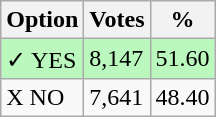<table class="wikitable">
<tr>
<th>Option</th>
<th>Votes</th>
<th>%</th>
</tr>
<tr>
<td style=background:#bbf8be>✓ YES</td>
<td style=background:#bbf8be>8,147</td>
<td style=background:#bbf8be>51.60</td>
</tr>
<tr>
<td>X NO</td>
<td>7,641</td>
<td>48.40</td>
</tr>
</table>
